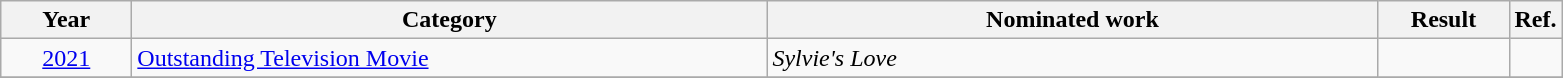<table class=wikitable>
<tr>
<th scope="col" style="width:5em;">Year</th>
<th scope="col" style="width:26em;">Category</th>
<th scope="col" style="width:25em;">Nominated work</th>
<th scope="col" style="width:5em;">Result</th>
<th>Ref.</th>
</tr>
<tr>
<td style="text-align:center;"><a href='#'>2021</a></td>
<td><a href='#'>Outstanding Television Movie</a></td>
<td><em>Sylvie's Love</em></td>
<td></td>
<td style="text-align:center;"></td>
</tr>
<tr>
</tr>
</table>
